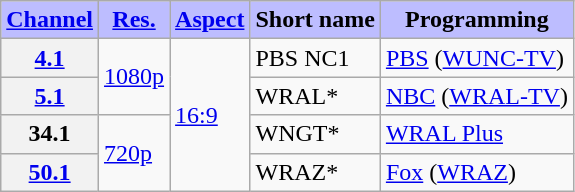<table class="wikitable">
<tr>
<th style="background-color: #bdbdff" scope = "col"><a href='#'>Channel</a></th>
<th style="background-color: #bdbdff" scope = "col"><a href='#'>Res.</a></th>
<th style="background-color: #bdbdff" scope = "col"><a href='#'>Aspect</a></th>
<th style="background-color: #bdbdff" scope = "col">Short name</th>
<th style="background-color: #bdbdff" scope = "col">Programming</th>
</tr>
<tr>
<th scope = "row"><a href='#'>4.1</a></th>
<td rowspan=2><a href='#'>1080p</a></td>
<td rowspan=4><a href='#'>16:9</a></td>
<td>PBS NC1</td>
<td><a href='#'>PBS</a> (<a href='#'>WUNC-TV</a>)</td>
</tr>
<tr>
<th scope = "row"><a href='#'>5.1</a></th>
<td>WRAL*</td>
<td><a href='#'>NBC</a> (<a href='#'>WRAL-TV</a>)</td>
</tr>
<tr>
<th scope = "row">34.1</th>
<td rowspan=2><a href='#'>720p</a></td>
<td>WNGT*</td>
<td><a href='#'>WRAL Plus</a></td>
</tr>
<tr>
<th scope = "row"><a href='#'>50.1</a></th>
<td>WRAZ*</td>
<td><a href='#'>Fox</a> (<a href='#'>WRAZ</a>)</td>
</tr>
</table>
